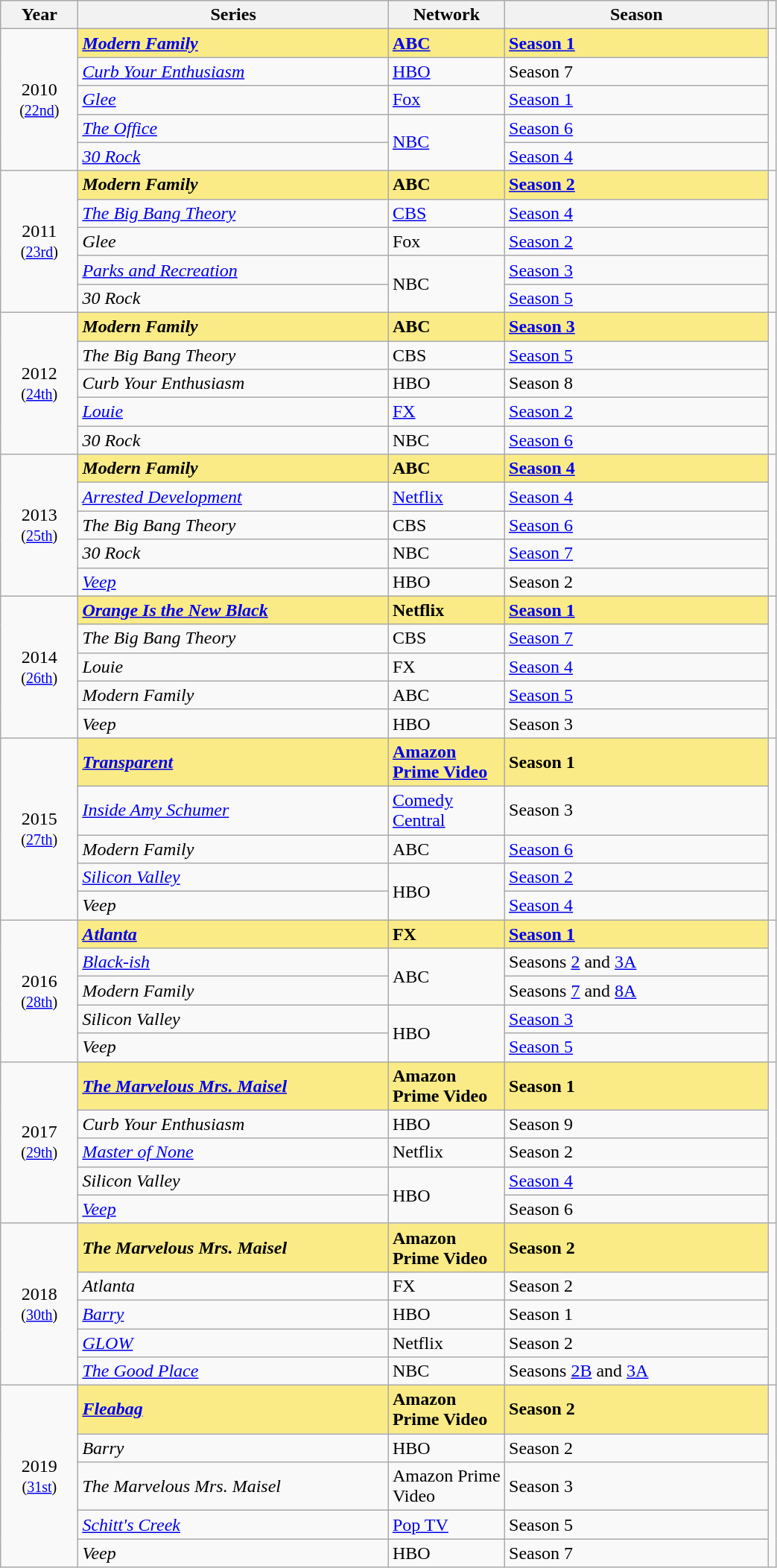<table class="wikitable" width="55%" cellpadding="5">
<tr>
<th width="10%">Year</th>
<th width="40%">Series</th>
<th width="15%">Network</th>
<th>Season</th>
<th width="1%"></th>
</tr>
<tr>
<td rowspan="5" style="text-align:center;">2010<br><small>(<a href='#'>22nd</a>)</small></td>
<td style="background:#FAEB86;"><strong><em><a href='#'>Modern Family</a></em></strong></td>
<td style="background:#FAEB86;"><strong><a href='#'>ABC</a></strong></td>
<td style="background:#FAEB86;"><strong><a href='#'>Season 1</a></strong></td>
<td rowspan="5" style="text-align:center;"></td>
</tr>
<tr>
<td><em><a href='#'>Curb Your Enthusiasm</a></em></td>
<td><a href='#'>HBO</a></td>
<td>Season 7</td>
</tr>
<tr>
<td><em><a href='#'>Glee</a></em></td>
<td><a href='#'>Fox</a></td>
<td><a href='#'>Season 1</a></td>
</tr>
<tr>
<td><em><a href='#'>The Office</a></em></td>
<td rowspan="2"><a href='#'>NBC</a></td>
<td><a href='#'>Season 6</a></td>
</tr>
<tr>
<td><em><a href='#'>30 Rock</a></em></td>
<td><a href='#'>Season 4</a></td>
</tr>
<tr>
<td rowspan="5" style="text-align:center;">2011<br><small>(<a href='#'>23rd</a>)</small></td>
<td style="background:#FAEB86;"><strong><em>Modern Family</em></strong></td>
<td style="background:#FAEB86;"><strong>ABC</strong></td>
<td style="background:#FAEB86;"><strong><a href='#'>Season 2</a></strong></td>
<td rowspan="5" style="text-align:center;"></td>
</tr>
<tr>
<td><em><a href='#'>The Big Bang Theory</a></em></td>
<td><a href='#'>CBS</a></td>
<td><a href='#'>Season 4</a></td>
</tr>
<tr>
<td><em>Glee</em></td>
<td>Fox</td>
<td><a href='#'>Season 2</a></td>
</tr>
<tr>
<td><em><a href='#'>Parks and Recreation</a></em></td>
<td rowspan="2">NBC</td>
<td><a href='#'>Season 3</a></td>
</tr>
<tr>
<td><em>30 Rock</em></td>
<td><a href='#'>Season 5</a></td>
</tr>
<tr>
<td rowspan="5" style="text-align:center;">2012<br><small>(<a href='#'>24th</a>)</small></td>
<td style="background:#FAEB86;"><strong><em>Modern Family</em></strong></td>
<td style="background:#FAEB86;"><strong>ABC</strong></td>
<td style="background:#FAEB86;"><strong><a href='#'>Season 3</a></strong></td>
<td rowspan="5" style="text-align:center;"></td>
</tr>
<tr>
<td><em>The Big Bang Theory</em></td>
<td>CBS</td>
<td><a href='#'>Season 5</a></td>
</tr>
<tr>
<td><em>Curb Your Enthusiasm</em></td>
<td>HBO</td>
<td>Season 8</td>
</tr>
<tr>
<td><em><a href='#'>Louie</a></em></td>
<td><a href='#'>FX</a></td>
<td><a href='#'>Season 2</a></td>
</tr>
<tr>
<td><em>30 Rock</em></td>
<td>NBC</td>
<td><a href='#'>Season 6</a></td>
</tr>
<tr>
<td rowspan="5" style="text-align:center;">2013<br><small>(<a href='#'>25th</a>)</small></td>
<td style="background:#FAEB86;"><strong><em>Modern Family</em></strong></td>
<td style="background:#FAEB86;"><strong>ABC</strong></td>
<td style="background:#FAEB86;"><strong><a href='#'>Season 4</a></strong></td>
<td rowspan="5" style="text-align:center;"></td>
</tr>
<tr>
<td><em><a href='#'>Arrested Development</a></em></td>
<td><a href='#'>Netflix</a></td>
<td><a href='#'>Season 4</a></td>
</tr>
<tr>
<td><em>The Big Bang Theory</em></td>
<td>CBS</td>
<td><a href='#'>Season 6</a></td>
</tr>
<tr>
<td><em>30 Rock</em></td>
<td>NBC</td>
<td><a href='#'>Season 7</a></td>
</tr>
<tr>
<td><em><a href='#'>Veep</a></em></td>
<td>HBO</td>
<td>Season 2</td>
</tr>
<tr>
<td rowspan="5" style="text-align:center;">2014<br><small>(<a href='#'>26th</a>)</small></td>
<td style="background:#FAEB86;"><strong><em><a href='#'>Orange Is the New Black</a></em></strong></td>
<td style="background:#FAEB86;"><strong>Netflix</strong></td>
<td style="background:#FAEB86;"><strong><a href='#'>Season 1</a></strong></td>
<td rowspan="5" style="text-align:center;"></td>
</tr>
<tr>
<td><em>The Big Bang Theory</em></td>
<td>CBS</td>
<td><a href='#'>Season 7</a></td>
</tr>
<tr>
<td><em>Louie</em></td>
<td>FX</td>
<td><a href='#'>Season 4</a></td>
</tr>
<tr>
<td><em>Modern Family</em></td>
<td>ABC</td>
<td><a href='#'>Season 5</a></td>
</tr>
<tr>
<td><em>Veep</em></td>
<td>HBO</td>
<td>Season 3</td>
</tr>
<tr>
<td rowspan="5" style="text-align:center;">2015<br><small>(<a href='#'>27th</a>)</small></td>
<td style="background:#FAEB86;"><strong><em><a href='#'>Transparent</a></em></strong></td>
<td style="background:#FAEB86;"><strong><a href='#'>Amazon Prime Video</a></strong></td>
<td style="background:#FAEB86;"><strong>Season 1</strong></td>
<td rowspan="5" style="text-align:center;"></td>
</tr>
<tr>
<td><em><a href='#'>Inside Amy Schumer</a></em></td>
<td><a href='#'>Comedy Central</a></td>
<td>Season 3</td>
</tr>
<tr>
<td><em>Modern Family</em></td>
<td>ABC</td>
<td><a href='#'>Season 6</a></td>
</tr>
<tr>
<td><em><a href='#'>Silicon Valley</a></em></td>
<td rowspan="2">HBO</td>
<td><a href='#'>Season 2</a></td>
</tr>
<tr>
<td><em>Veep</em></td>
<td><a href='#'>Season 4</a></td>
</tr>
<tr>
<td rowspan="5" style="text-align:center;">2016<br><small>(<a href='#'>28th</a>)</small></td>
<td style="background:#FAEB86;"><strong><em><a href='#'>Atlanta</a></em></strong></td>
<td style="background:#FAEB86;"><strong>FX</strong></td>
<td style="background:#FAEB86;"><strong><a href='#'>Season 1</a></strong></td>
<td rowspan="5" style="text-align:center;"></td>
</tr>
<tr>
<td><em><a href='#'>Black-ish</a></em></td>
<td rowspan="2">ABC</td>
<td>Seasons <a href='#'>2</a> and <a href='#'>3A</a></td>
</tr>
<tr>
<td><em>Modern Family</em></td>
<td>Seasons <a href='#'>7</a> and <a href='#'>8A</a></td>
</tr>
<tr>
<td><em>Silicon Valley</em></td>
<td rowspan="2">HBO</td>
<td><a href='#'>Season 3</a></td>
</tr>
<tr>
<td><em>Veep</em></td>
<td><a href='#'>Season 5</a></td>
</tr>
<tr>
<td rowspan="5" style="text-align:center;">2017<br><small>(<a href='#'>29th</a>)</small></td>
<td style="background:#FAEB86;"><strong><em><a href='#'>The Marvelous Mrs. Maisel</a></em></strong></td>
<td style="background:#FAEB86;"><strong>Amazon Prime Video</strong></td>
<td style="background:#FAEB86;"><strong>Season 1</strong></td>
<td rowspan="5" style="text-align:center;"></td>
</tr>
<tr>
<td><em>Curb Your Enthusiasm</em></td>
<td>HBO</td>
<td>Season 9</td>
</tr>
<tr>
<td><em><a href='#'>Master of None</a></em></td>
<td>Netflix</td>
<td>Season 2</td>
</tr>
<tr>
<td><em>Silicon Valley</em></td>
<td rowspan="2">HBO</td>
<td><a href='#'>Season 4</a></td>
</tr>
<tr>
<td><em><a href='#'>Veep</a></em></td>
<td>Season 6</td>
</tr>
<tr>
<td rowspan="5" style="text-align:center;">2018<br><small>(<a href='#'>30th</a>)</small></td>
<td style="background:#FAEB86;"><strong><em>The Marvelous Mrs. Maisel</em></strong></td>
<td style="background:#FAEB86;"><strong>Amazon Prime Video</strong></td>
<td style="background:#FAEB86;"><strong>Season 2</strong></td>
<td rowspan="5" style="text-align:center;"></td>
</tr>
<tr>
<td><em>Atlanta</em></td>
<td>FX</td>
<td>Season 2</td>
</tr>
<tr>
<td><em><a href='#'>Barry</a></em></td>
<td>HBO</td>
<td>Season 1</td>
</tr>
<tr>
<td><em><a href='#'>GLOW</a></em></td>
<td>Netflix</td>
<td>Season 2</td>
</tr>
<tr>
<td><em><a href='#'>The Good Place</a></em></td>
<td>NBC</td>
<td>Seasons <a href='#'>2B</a> and <a href='#'>3A</a></td>
</tr>
<tr>
<td rowspan="5" style="text-align:center;">2019<br><small>(<a href='#'>31st</a>)</small></td>
<td style="background:#FAEB86;"><strong><em><a href='#'>Fleabag</a></em></strong></td>
<td style="background:#FAEB86;"><strong>Amazon Prime Video</strong></td>
<td style="background:#FAEB86;"><strong>Season 2</strong></td>
<td rowspan="5" style="text-align:center;"></td>
</tr>
<tr>
<td><em>Barry</em></td>
<td>HBO</td>
<td>Season 2</td>
</tr>
<tr>
<td><em>The Marvelous Mrs. Maisel</em></td>
<td>Amazon Prime Video</td>
<td>Season 3</td>
</tr>
<tr>
<td><em><a href='#'>Schitt's Creek</a></em></td>
<td><a href='#'>Pop TV</a></td>
<td>Season 5</td>
</tr>
<tr>
<td><em>Veep</em></td>
<td>HBO</td>
<td>Season 7</td>
</tr>
</table>
